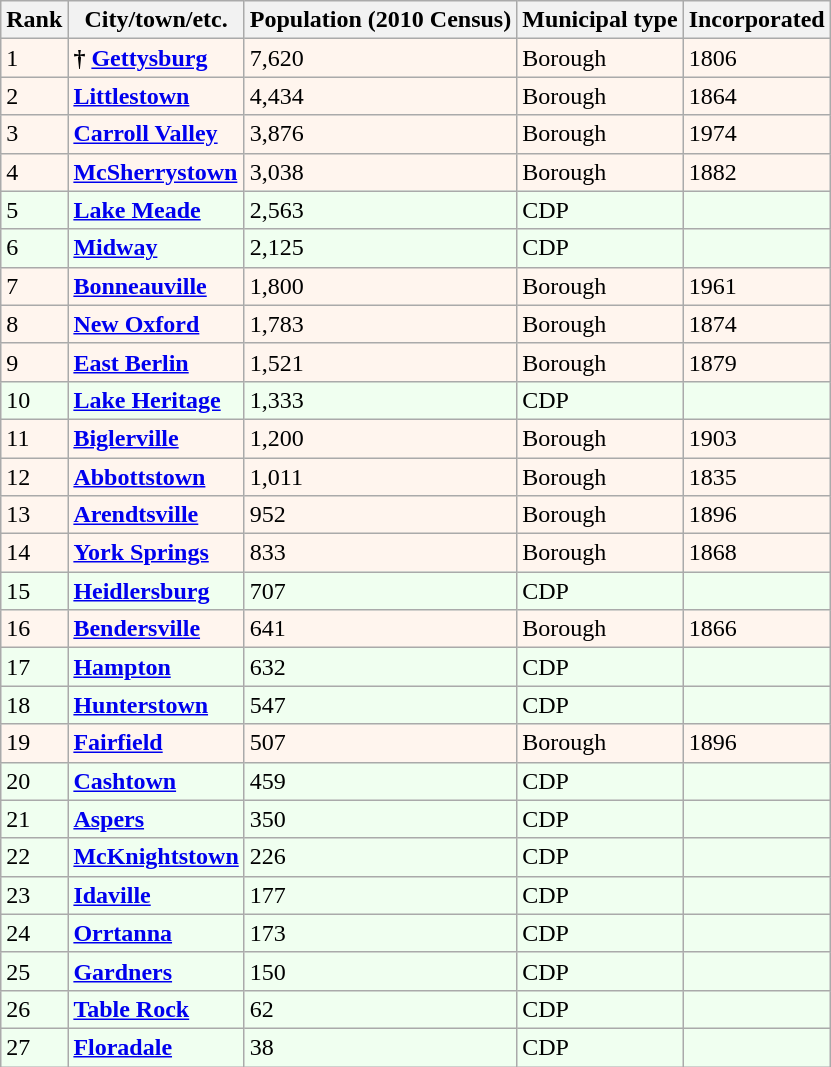<table class="wikitable sortable">
<tr>
<th>Rank</th>
<th>City/town/etc.</th>
<th>Population (2010 Census)</th>
<th>Municipal type</th>
<th>Incorporated</th>
</tr>
<tr style="background-color:#FFF5EE;">
<td>1</td>
<td><strong>† <a href='#'>Gettysburg</a></strong></td>
<td>7,620</td>
<td>Borough</td>
<td>1806</td>
</tr>
<tr style="background-color:#FFF5EE;">
<td>2</td>
<td><strong><a href='#'>Littlestown</a></strong></td>
<td>4,434</td>
<td>Borough</td>
<td>1864</td>
</tr>
<tr style="background-color:#FFF5EE;">
<td>3</td>
<td><strong><a href='#'>Carroll Valley</a></strong></td>
<td>3,876</td>
<td>Borough</td>
<td>1974</td>
</tr>
<tr style="background-color:#FFF5EE;">
<td>4</td>
<td><strong><a href='#'>McSherrystown</a></strong></td>
<td>3,038</td>
<td>Borough</td>
<td>1882</td>
</tr>
<tr style="background-color:#F0FFF0;">
<td>5</td>
<td><strong><a href='#'>Lake Meade</a></strong></td>
<td>2,563</td>
<td>CDP</td>
<td></td>
</tr>
<tr style="background-color:#F0FFF0;">
<td>6</td>
<td><strong><a href='#'>Midway</a></strong></td>
<td>2,125</td>
<td>CDP</td>
<td></td>
</tr>
<tr style="background-color:#FFF5EE;">
<td>7</td>
<td><strong><a href='#'>Bonneauville</a></strong></td>
<td>1,800</td>
<td>Borough</td>
<td>1961</td>
</tr>
<tr style="background-color:#FFF5EE;">
<td>8</td>
<td><strong><a href='#'>New Oxford</a></strong></td>
<td>1,783</td>
<td>Borough</td>
<td>1874</td>
</tr>
<tr style="background-color:#FFF5EE;">
<td>9</td>
<td><strong><a href='#'>East Berlin</a></strong></td>
<td>1,521</td>
<td>Borough</td>
<td>1879</td>
</tr>
<tr style="background-color:#F0FFF0;">
<td>10</td>
<td><strong><a href='#'>Lake Heritage</a></strong></td>
<td>1,333</td>
<td>CDP</td>
<td></td>
</tr>
<tr style="background-color:#FFF5EE;">
<td>11</td>
<td><strong><a href='#'>Biglerville</a></strong></td>
<td>1,200</td>
<td>Borough</td>
<td>1903</td>
</tr>
<tr style="background-color:#FFF5EE;">
<td>12</td>
<td><strong><a href='#'>Abbottstown</a></strong></td>
<td>1,011</td>
<td>Borough</td>
<td>1835</td>
</tr>
<tr style="background-color:#FFF5EE;">
<td>13</td>
<td><strong><a href='#'>Arendtsville</a></strong></td>
<td>952</td>
<td>Borough</td>
<td>1896</td>
</tr>
<tr style="background-color:#FFF5EE;">
<td>14</td>
<td><strong><a href='#'>York Springs</a></strong></td>
<td>833</td>
<td>Borough</td>
<td>1868</td>
</tr>
<tr style="background-color:#F0FFF0;">
<td>15</td>
<td><strong><a href='#'>Heidlersburg</a></strong></td>
<td>707</td>
<td>CDP</td>
<td></td>
</tr>
<tr style="background-color:#FFF5EE;">
<td>16</td>
<td><strong><a href='#'>Bendersville</a></strong></td>
<td>641</td>
<td>Borough</td>
<td>1866</td>
</tr>
<tr style="background-color:#F0FFF0;">
<td>17</td>
<td><strong><a href='#'>Hampton</a></strong></td>
<td>632</td>
<td>CDP</td>
<td></td>
</tr>
<tr style="background-color:#F0FFF0;">
<td>18</td>
<td><strong><a href='#'>Hunterstown</a></strong></td>
<td>547</td>
<td>CDP</td>
<td></td>
</tr>
<tr style="background-color:#FFF5EE;">
<td>19</td>
<td><strong><a href='#'>Fairfield</a></strong></td>
<td>507</td>
<td>Borough</td>
<td>1896</td>
</tr>
<tr style="background-color:#F0FFF0;">
<td>20</td>
<td><strong><a href='#'>Cashtown</a></strong></td>
<td>459</td>
<td>CDP</td>
<td></td>
</tr>
<tr style="background-color:#F0FFF0;">
<td>21</td>
<td><strong><a href='#'>Aspers</a></strong></td>
<td>350</td>
<td>CDP</td>
<td></td>
</tr>
<tr style="background-color:#F0FFF0;">
<td>22</td>
<td><strong><a href='#'>McKnightstown</a></strong></td>
<td>226</td>
<td>CDP</td>
<td></td>
</tr>
<tr style="background-color:#F0FFF0;">
<td>23</td>
<td><strong><a href='#'>Idaville</a></strong></td>
<td>177</td>
<td>CDP</td>
<td></td>
</tr>
<tr style="background-color:#F0FFF0;">
<td>24</td>
<td><strong><a href='#'>Orrtanna</a></strong></td>
<td>173</td>
<td>CDP</td>
<td></td>
</tr>
<tr style="background-color:#F0FFF0;">
<td>25</td>
<td><strong><a href='#'>Gardners</a></strong></td>
<td>150</td>
<td>CDP</td>
<td></td>
</tr>
<tr style="background-color:#F0FFF0;">
<td>26</td>
<td><strong><a href='#'>Table Rock</a></strong></td>
<td>62</td>
<td>CDP</td>
<td></td>
</tr>
<tr style="background-color:#F0FFF0;">
<td>27</td>
<td><strong><a href='#'>Floradale</a></strong></td>
<td>38</td>
<td>CDP</td>
<td></td>
</tr>
</table>
